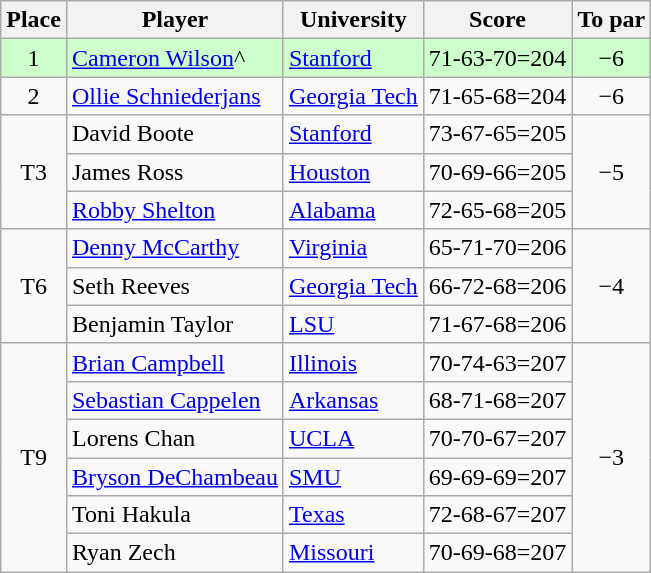<table class="wikitable">
<tr>
<th>Place</th>
<th>Player</th>
<th>University</th>
<th>Score</th>
<th>To par</th>
</tr>
<tr style="background:#ccffcc;">
<td align=center>1</td>
<td><a href='#'>Cameron Wilson</a>^</td>
<td><a href='#'>Stanford</a></td>
<td>71-63-70=204</td>
<td align=center>−6</td>
</tr>
<tr>
<td align=center>2</td>
<td><a href='#'>Ollie Schniederjans</a></td>
<td><a href='#'>Georgia Tech</a></td>
<td>71-65-68=204</td>
<td align=center>−6</td>
</tr>
<tr>
<td align=center rowspan=3>T3</td>
<td>David Boote</td>
<td><a href='#'>Stanford</a></td>
<td>73-67-65=205</td>
<td align=center rowspan=3>−5</td>
</tr>
<tr>
<td>James Ross</td>
<td><a href='#'>Houston</a></td>
<td>70-69-66=205</td>
</tr>
<tr>
<td><a href='#'>Robby Shelton</a></td>
<td><a href='#'>Alabama</a></td>
<td>72-65-68=205</td>
</tr>
<tr>
<td align=center rowspan=3>T6</td>
<td><a href='#'>Denny McCarthy</a></td>
<td><a href='#'>Virginia</a></td>
<td>65-71-70=206</td>
<td align=center rowspan=3>−4</td>
</tr>
<tr>
<td>Seth Reeves</td>
<td><a href='#'>Georgia Tech</a></td>
<td>66-72-68=206</td>
</tr>
<tr>
<td>Benjamin Taylor</td>
<td><a href='#'>LSU</a></td>
<td>71-67-68=206</td>
</tr>
<tr>
<td align=center rowspan=6>T9</td>
<td><a href='#'>Brian Campbell</a></td>
<td><a href='#'>Illinois</a></td>
<td>70-74-63=207</td>
<td align=center rowspan=6>−3</td>
</tr>
<tr>
<td><a href='#'>Sebastian Cappelen</a></td>
<td><a href='#'>Arkansas</a></td>
<td>68-71-68=207</td>
</tr>
<tr>
<td>Lorens Chan</td>
<td><a href='#'>UCLA</a></td>
<td>70-70-67=207</td>
</tr>
<tr>
<td><a href='#'>Bryson DeChambeau</a></td>
<td><a href='#'>SMU</a></td>
<td>69-69-69=207</td>
</tr>
<tr>
<td>Toni Hakula</td>
<td><a href='#'>Texas</a></td>
<td>72-68-67=207</td>
</tr>
<tr>
<td>Ryan Zech</td>
<td><a href='#'>Missouri</a></td>
<td>70-69-68=207</td>
</tr>
</table>
